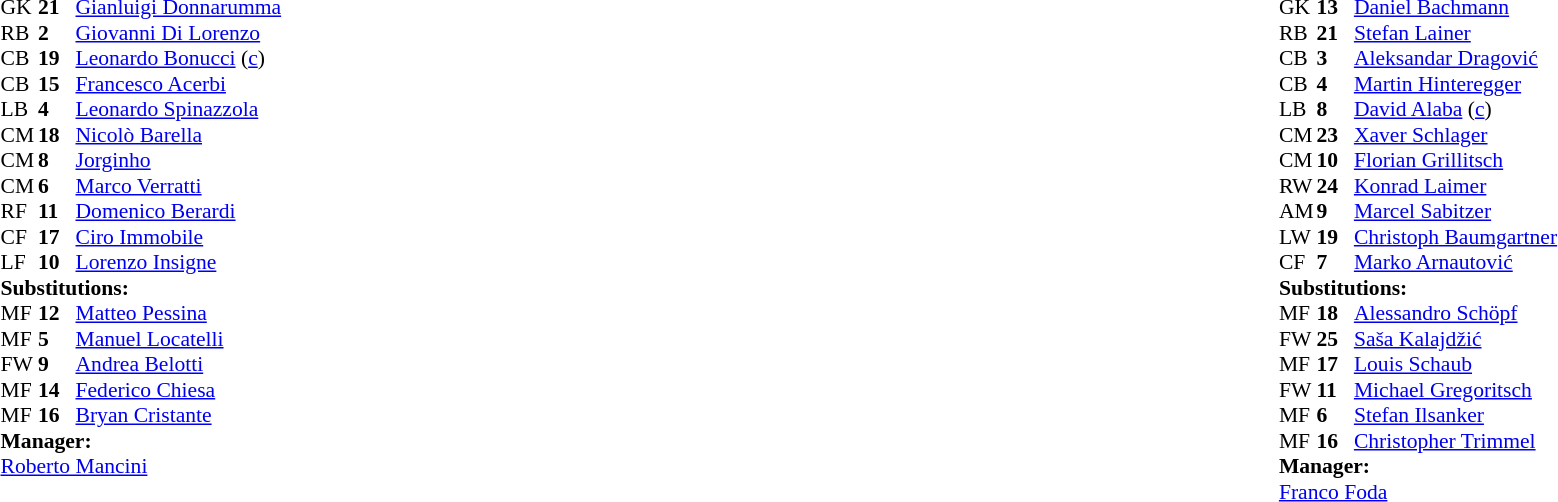<table width="100%">
<tr>
<td valign="top" width="40%"><br><table style="font-size:90%" cellspacing="0" cellpadding="0">
<tr>
<th width=25></th>
<th width=25></th>
</tr>
<tr>
<td>GK</td>
<td><strong>21</strong></td>
<td><a href='#'>Gianluigi Donnarumma</a></td>
</tr>
<tr>
<td>RB</td>
<td><strong>2</strong></td>
<td><a href='#'>Giovanni Di Lorenzo</a></td>
<td></td>
</tr>
<tr>
<td>CB</td>
<td><strong>19</strong></td>
<td><a href='#'>Leonardo Bonucci</a> (<a href='#'>c</a>)</td>
</tr>
<tr>
<td>CB</td>
<td><strong>15</strong></td>
<td><a href='#'>Francesco Acerbi</a></td>
</tr>
<tr>
<td>LB</td>
<td><strong>4</strong></td>
<td><a href='#'>Leonardo Spinazzola</a></td>
</tr>
<tr>
<td>CM</td>
<td><strong>18</strong></td>
<td><a href='#'>Nicolò Barella</a></td>
<td></td>
<td></td>
</tr>
<tr>
<td>CM</td>
<td><strong>8</strong></td>
<td><a href='#'>Jorginho</a></td>
</tr>
<tr>
<td>CM</td>
<td><strong>6</strong></td>
<td><a href='#'>Marco Verratti</a></td>
<td></td>
<td></td>
</tr>
<tr>
<td>RF</td>
<td><strong>11</strong></td>
<td><a href='#'>Domenico Berardi</a></td>
<td></td>
<td></td>
</tr>
<tr>
<td>CF</td>
<td><strong>17</strong></td>
<td><a href='#'>Ciro Immobile</a></td>
<td></td>
<td></td>
</tr>
<tr>
<td>LF</td>
<td><strong>10</strong></td>
<td><a href='#'>Lorenzo Insigne</a></td>
<td></td>
<td></td>
</tr>
<tr>
<td colspan=3><strong>Substitutions:</strong></td>
</tr>
<tr>
<td>MF</td>
<td><strong>12</strong></td>
<td><a href='#'>Matteo Pessina</a></td>
<td></td>
<td></td>
</tr>
<tr>
<td>MF</td>
<td><strong>5</strong></td>
<td><a href='#'>Manuel Locatelli</a></td>
<td></td>
<td></td>
</tr>
<tr>
<td>FW</td>
<td><strong>9</strong></td>
<td><a href='#'>Andrea Belotti</a></td>
<td></td>
<td></td>
</tr>
<tr>
<td>MF</td>
<td><strong>14</strong></td>
<td><a href='#'>Federico Chiesa</a></td>
<td></td>
<td></td>
</tr>
<tr>
<td>MF</td>
<td><strong>16</strong></td>
<td><a href='#'>Bryan Cristante</a></td>
<td></td>
<td></td>
</tr>
<tr>
<td colspan=3><strong>Manager:</strong></td>
</tr>
<tr>
<td colspan=3><a href='#'>Roberto Mancini</a></td>
</tr>
</table>
</td>
<td valign="top"></td>
<td valign="top" width="50%"><br><table style="font-size:90%; margin:auto" cellspacing="0" cellpadding="0">
<tr>
<th width=25></th>
<th width=25></th>
</tr>
<tr>
<td>GK</td>
<td><strong>13</strong></td>
<td><a href='#'>Daniel Bachmann</a></td>
</tr>
<tr>
<td>RB</td>
<td><strong>21</strong></td>
<td><a href='#'>Stefan Lainer</a></td>
<td></td>
<td></td>
</tr>
<tr>
<td>CB</td>
<td><strong>3</strong></td>
<td><a href='#'>Aleksandar Dragović</a></td>
<td></td>
</tr>
<tr>
<td>CB</td>
<td><strong>4</strong></td>
<td><a href='#'>Martin Hinteregger</a></td>
<td></td>
</tr>
<tr>
<td>LB</td>
<td><strong>8</strong></td>
<td><a href='#'>David Alaba</a> (<a href='#'>c</a>)</td>
</tr>
<tr>
<td>CM</td>
<td><strong>23</strong></td>
<td><a href='#'>Xaver Schlager</a></td>
<td></td>
<td></td>
</tr>
<tr>
<td>CM</td>
<td><strong>10</strong></td>
<td><a href='#'>Florian Grillitsch</a></td>
<td></td>
<td></td>
</tr>
<tr>
<td>RW</td>
<td><strong>24</strong></td>
<td><a href='#'>Konrad Laimer</a></td>
<td></td>
<td></td>
</tr>
<tr>
<td>AM</td>
<td><strong>9</strong></td>
<td><a href='#'>Marcel Sabitzer</a></td>
</tr>
<tr>
<td>LW</td>
<td><strong>19</strong></td>
<td><a href='#'>Christoph Baumgartner</a></td>
<td></td>
<td></td>
</tr>
<tr>
<td>CF</td>
<td><strong>7</strong></td>
<td><a href='#'>Marko Arnautović</a></td>
<td></td>
<td></td>
</tr>
<tr>
<td colspan=3><strong>Substitutions:</strong></td>
</tr>
<tr>
<td>MF</td>
<td><strong>18</strong></td>
<td><a href='#'>Alessandro Schöpf</a></td>
<td></td>
<td></td>
</tr>
<tr>
<td>FW</td>
<td><strong>25</strong></td>
<td><a href='#'>Saša Kalajdžić</a></td>
<td></td>
<td></td>
</tr>
<tr>
<td>MF</td>
<td><strong>17</strong></td>
<td><a href='#'>Louis Schaub</a></td>
<td></td>
<td></td>
</tr>
<tr>
<td>FW</td>
<td><strong>11</strong></td>
<td><a href='#'>Michael Gregoritsch</a></td>
<td></td>
<td></td>
</tr>
<tr>
<td>MF</td>
<td><strong>6</strong></td>
<td><a href='#'>Stefan Ilsanker</a></td>
<td></td>
<td></td>
</tr>
<tr>
<td>MF</td>
<td><strong>16</strong></td>
<td><a href='#'>Christopher Trimmel</a></td>
<td></td>
<td></td>
</tr>
<tr>
<td colspan=3><strong>Manager:</strong></td>
</tr>
<tr>
<td colspan=3> <a href='#'>Franco Foda</a></td>
</tr>
</table>
</td>
</tr>
</table>
